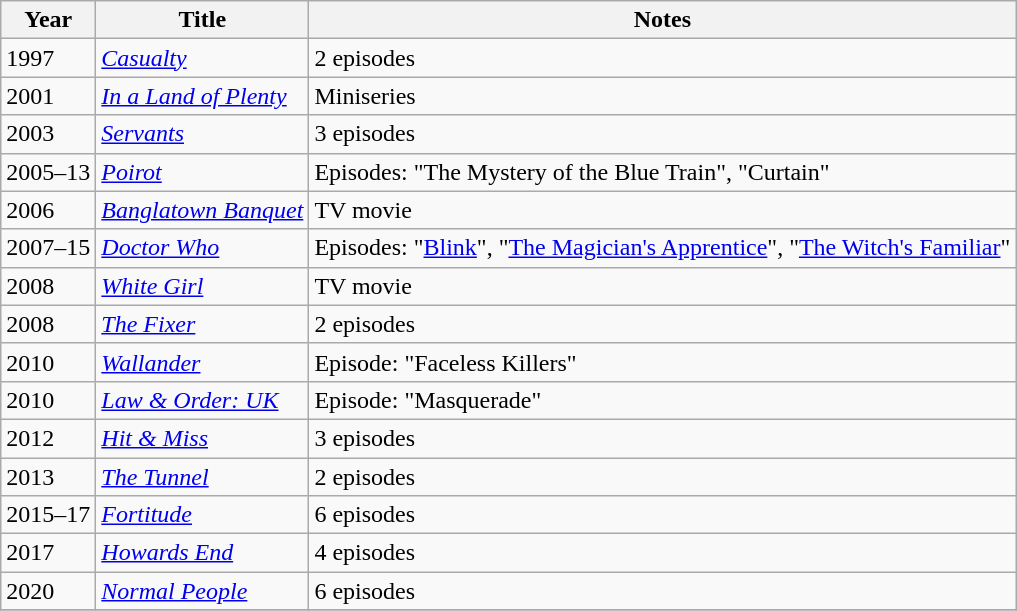<table class="wikitable">
<tr>
<th>Year</th>
<th>Title</th>
<th>Notes</th>
</tr>
<tr>
<td>1997</td>
<td><em><a href='#'>Casualty</a></em></td>
<td>2 episodes</td>
</tr>
<tr>
<td>2001</td>
<td><em><a href='#'>In a Land of Plenty</a></em></td>
<td>Miniseries</td>
</tr>
<tr>
<td>2003</td>
<td><em><a href='#'>Servants</a></em></td>
<td>3 episodes</td>
</tr>
<tr>
<td>2005–13</td>
<td><em><a href='#'>Poirot</a></em></td>
<td>Episodes: "The Mystery of the Blue Train", "Curtain"</td>
</tr>
<tr>
<td>2006</td>
<td><em><a href='#'>Banglatown Banquet</a></em></td>
<td>TV movie</td>
</tr>
<tr>
<td>2007–15</td>
<td><em><a href='#'>Doctor Who</a></em></td>
<td>Episodes: "<a href='#'>Blink</a>", "<a href='#'>The Magician's Apprentice</a>", "<a href='#'>The Witch's Familiar</a>"</td>
</tr>
<tr>
<td>2008</td>
<td><em><a href='#'>White Girl</a></em></td>
<td>TV movie</td>
</tr>
<tr>
<td>2008</td>
<td><em><a href='#'>The Fixer</a></em></td>
<td>2 episodes</td>
</tr>
<tr>
<td>2010</td>
<td><em><a href='#'>Wallander</a></em></td>
<td>Episode: "Faceless Killers"</td>
</tr>
<tr>
<td>2010</td>
<td><em><a href='#'>Law & Order: UK</a></em></td>
<td>Episode: "Masquerade"</td>
</tr>
<tr>
<td>2012</td>
<td><em><a href='#'>Hit & Miss</a></em></td>
<td>3 episodes</td>
</tr>
<tr>
<td>2013</td>
<td><em><a href='#'>The Tunnel</a></em></td>
<td>2 episodes</td>
</tr>
<tr>
<td>2015–17</td>
<td><em><a href='#'>Fortitude</a></em></td>
<td>6 episodes</td>
</tr>
<tr>
<td>2017</td>
<td><em><a href='#'>Howards End</a></em></td>
<td>4 episodes</td>
</tr>
<tr>
<td>2020</td>
<td><em><a href='#'>Normal People</a></em></td>
<td>6 episodes</td>
</tr>
<tr>
</tr>
</table>
